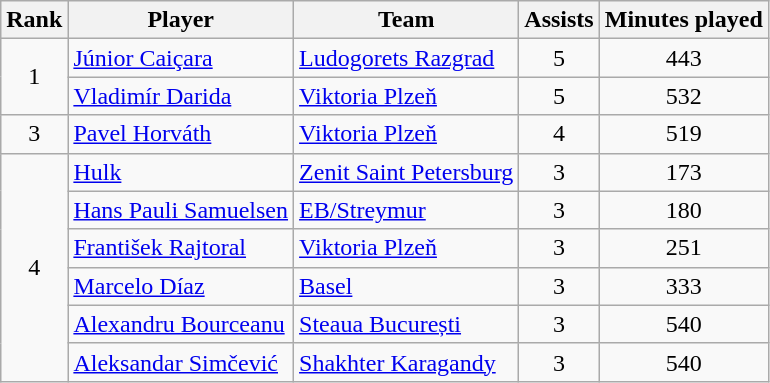<table class="wikitable" style="text-align:center">
<tr>
<th>Rank</th>
<th>Player</th>
<th>Team</th>
<th>Assists</th>
<th>Minutes played</th>
</tr>
<tr>
<td rowspan=2>1</td>
<td align=left> <a href='#'>Júnior Caiçara</a></td>
<td align=left> <a href='#'>Ludogorets Razgrad</a></td>
<td>5</td>
<td>443</td>
</tr>
<tr>
<td align=left> <a href='#'>Vladimír Darida</a></td>
<td align=left> <a href='#'>Viktoria Plzeň</a></td>
<td>5</td>
<td>532</td>
</tr>
<tr>
<td>3</td>
<td align=left> <a href='#'>Pavel Horváth</a></td>
<td align=left> <a href='#'>Viktoria Plzeň</a></td>
<td>4</td>
<td>519</td>
</tr>
<tr>
<td rowspan=6>4</td>
<td align=left> <a href='#'>Hulk</a></td>
<td align=left> <a href='#'>Zenit Saint Petersburg</a></td>
<td>3</td>
<td>173</td>
</tr>
<tr>
<td align=left> <a href='#'>Hans Pauli Samuelsen</a></td>
<td align=left> <a href='#'>EB/Streymur</a></td>
<td>3</td>
<td>180</td>
</tr>
<tr>
<td align=left> <a href='#'>František Rajtoral</a></td>
<td align=left> <a href='#'>Viktoria Plzeň</a></td>
<td>3</td>
<td>251</td>
</tr>
<tr>
<td align=left> <a href='#'>Marcelo Díaz</a></td>
<td align=left> <a href='#'>Basel</a></td>
<td>3</td>
<td>333</td>
</tr>
<tr>
<td align=left> <a href='#'>Alexandru Bourceanu</a></td>
<td align=left> <a href='#'>Steaua București</a></td>
<td>3</td>
<td>540</td>
</tr>
<tr>
<td align=left> <a href='#'>Aleksandar Simčević</a></td>
<td align=left> <a href='#'>Shakhter Karagandy</a></td>
<td>3</td>
<td>540</td>
</tr>
</table>
